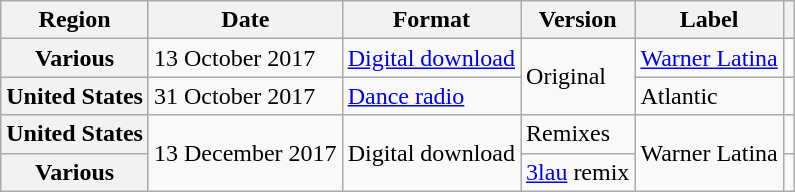<table class="wikitable plainrowheaders">
<tr>
<th scope="col">Region</th>
<th scope="col">Date</th>
<th scope="col">Format</th>
<th scope="col">Version</th>
<th scope="col">Label</th>
<th scope="col"></th>
</tr>
<tr>
<th scope="row">Various</th>
<td>13 October 2017</td>
<td><a href='#'>Digital download</a></td>
<td rowspan="2">Original</td>
<td><a href='#'>Warner Latina</a></td>
<td align="center"></td>
</tr>
<tr>
<th scope="row">United States</th>
<td>31 October 2017</td>
<td><a href='#'>Dance radio</a></td>
<td>Atlantic</td>
<td align="center"></td>
</tr>
<tr>
<th scope="row">United States</th>
<td rowspan="2">13 December 2017</td>
<td rowspan="2">Digital download</td>
<td>Remixes</td>
<td rowspan="2">Warner Latina</td>
<td align="center"></td>
</tr>
<tr>
<th scope="row">Various</th>
<td><a href='#'>3lau</a> remix</td>
<td align="center"></td>
</tr>
</table>
